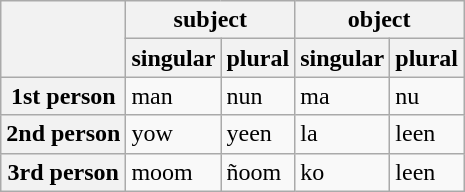<table class="wikitable">
<tr>
<th rowspan="2"></th>
<th colspan="2">subject</th>
<th colspan="2">object</th>
</tr>
<tr>
<th>singular</th>
<th>plural</th>
<th>singular</th>
<th>plural</th>
</tr>
<tr>
<th>1st person</th>
<td>man</td>
<td>nun</td>
<td>ma</td>
<td>nu</td>
</tr>
<tr>
<th>2nd person</th>
<td>yow</td>
<td>yeen</td>
<td>la</td>
<td>leen</td>
</tr>
<tr>
<th>3rd person</th>
<td>moom</td>
<td>ñoom</td>
<td>ko</td>
<td>leen</td>
</tr>
</table>
